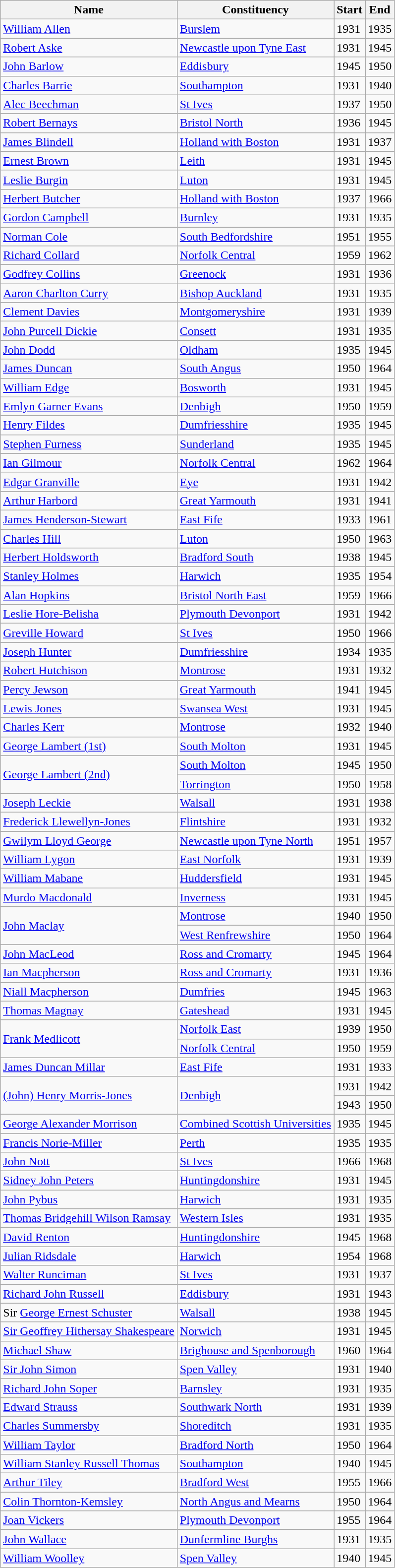<table class="wikitable sortable">
<tr>
<th>Name</th>
<th>Constituency</th>
<th>Start</th>
<th>End</th>
</tr>
<tr>
<td><a href='#'>William Allen</a></td>
<td><a href='#'>Burslem</a></td>
<td>1931</td>
<td>1935</td>
</tr>
<tr>
<td><a href='#'>Robert Aske</a></td>
<td><a href='#'>Newcastle upon Tyne East</a></td>
<td>1931</td>
<td>1945</td>
</tr>
<tr>
<td><a href='#'>John Barlow</a></td>
<td><a href='#'>Eddisbury</a></td>
<td>1945</td>
<td>1950</td>
</tr>
<tr>
<td><a href='#'>Charles Barrie</a></td>
<td><a href='#'>Southampton</a></td>
<td>1931</td>
<td>1940</td>
</tr>
<tr>
<td><a href='#'>Alec Beechman</a></td>
<td><a href='#'>St Ives</a></td>
<td>1937</td>
<td>1950</td>
</tr>
<tr>
<td><a href='#'>Robert Bernays</a></td>
<td><a href='#'>Bristol North</a></td>
<td>1936</td>
<td>1945</td>
</tr>
<tr>
<td><a href='#'>James Blindell</a></td>
<td><a href='#'>Holland with Boston</a></td>
<td>1931</td>
<td>1937</td>
</tr>
<tr>
<td><a href='#'>Ernest Brown</a></td>
<td><a href='#'>Leith</a></td>
<td>1931</td>
<td>1945</td>
</tr>
<tr>
<td><a href='#'>Leslie Burgin</a></td>
<td><a href='#'>Luton</a></td>
<td>1931</td>
<td>1945</td>
</tr>
<tr>
<td><a href='#'>Herbert Butcher</a></td>
<td><a href='#'>Holland with Boston</a></td>
<td>1937</td>
<td>1966</td>
</tr>
<tr>
<td><a href='#'>Gordon Campbell</a></td>
<td><a href='#'>Burnley</a></td>
<td>1931</td>
<td>1935</td>
</tr>
<tr>
<td><a href='#'>Norman Cole</a></td>
<td><a href='#'>South Bedfordshire</a></td>
<td>1951</td>
<td>1955</td>
</tr>
<tr>
<td><a href='#'>Richard Collard</a></td>
<td><a href='#'>Norfolk Central</a></td>
<td>1959</td>
<td>1962</td>
</tr>
<tr>
<td><a href='#'>Godfrey Collins</a></td>
<td><a href='#'>Greenock</a></td>
<td>1931</td>
<td>1936</td>
</tr>
<tr>
<td><a href='#'>Aaron Charlton Curry</a></td>
<td><a href='#'>Bishop Auckland</a></td>
<td>1931</td>
<td>1935</td>
</tr>
<tr>
<td><a href='#'>Clement Davies</a></td>
<td><a href='#'>Montgomeryshire</a></td>
<td>1931</td>
<td>1939</td>
</tr>
<tr>
<td><a href='#'>John Purcell Dickie</a></td>
<td><a href='#'>Consett</a></td>
<td>1931</td>
<td>1935</td>
</tr>
<tr>
<td><a href='#'>John Dodd</a></td>
<td><a href='#'>Oldham</a></td>
<td>1935</td>
<td>1945</td>
</tr>
<tr>
<td><a href='#'>James Duncan</a></td>
<td><a href='#'>South Angus</a></td>
<td>1950</td>
<td>1964</td>
</tr>
<tr>
<td><a href='#'>William Edge</a></td>
<td><a href='#'>Bosworth</a></td>
<td>1931</td>
<td>1945</td>
</tr>
<tr>
<td><a href='#'>Emlyn Garner Evans</a></td>
<td><a href='#'>Denbigh</a></td>
<td>1950</td>
<td>1959</td>
</tr>
<tr>
<td><a href='#'>Henry Fildes</a></td>
<td><a href='#'>Dumfriesshire</a></td>
<td>1935</td>
<td>1945</td>
</tr>
<tr>
<td><a href='#'>Stephen Furness</a></td>
<td><a href='#'>Sunderland</a></td>
<td>1935</td>
<td>1945</td>
</tr>
<tr>
<td><a href='#'>Ian Gilmour</a></td>
<td><a href='#'>Norfolk Central</a></td>
<td>1962</td>
<td>1964</td>
</tr>
<tr>
<td><a href='#'>Edgar Granville</a></td>
<td><a href='#'>Eye</a></td>
<td>1931</td>
<td>1942</td>
</tr>
<tr>
<td><a href='#'>Arthur Harbord</a></td>
<td><a href='#'>Great Yarmouth</a></td>
<td>1931</td>
<td>1941</td>
</tr>
<tr>
<td><a href='#'>James Henderson-Stewart</a></td>
<td><a href='#'>East Fife</a></td>
<td>1933</td>
<td>1961</td>
</tr>
<tr>
<td><a href='#'>Charles Hill</a></td>
<td><a href='#'>Luton</a></td>
<td>1950</td>
<td>1963</td>
</tr>
<tr>
<td><a href='#'>Herbert Holdsworth</a></td>
<td><a href='#'>Bradford South</a></td>
<td>1938</td>
<td>1945</td>
</tr>
<tr>
<td><a href='#'>Stanley Holmes</a></td>
<td><a href='#'>Harwich</a></td>
<td>1935</td>
<td>1954</td>
</tr>
<tr>
<td><a href='#'>Alan Hopkins</a></td>
<td><a href='#'>Bristol North East</a></td>
<td>1959</td>
<td>1966</td>
</tr>
<tr>
<td><a href='#'>Leslie Hore-Belisha</a></td>
<td><a href='#'>Plymouth Devonport</a></td>
<td>1931</td>
<td>1942</td>
</tr>
<tr>
<td><a href='#'>Greville Howard</a></td>
<td><a href='#'>St Ives</a></td>
<td>1950</td>
<td>1966</td>
</tr>
<tr>
<td><a href='#'>Joseph Hunter</a></td>
<td><a href='#'>Dumfriesshire</a></td>
<td>1934</td>
<td>1935</td>
</tr>
<tr>
<td><a href='#'>Robert Hutchison</a></td>
<td><a href='#'>Montrose</a></td>
<td>1931</td>
<td>1932</td>
</tr>
<tr>
<td><a href='#'>Percy Jewson</a></td>
<td><a href='#'>Great Yarmouth</a></td>
<td>1941</td>
<td>1945</td>
</tr>
<tr>
<td><a href='#'>Lewis Jones</a></td>
<td><a href='#'>Swansea West</a></td>
<td>1931</td>
<td>1945</td>
</tr>
<tr>
<td><a href='#'>Charles Kerr</a></td>
<td><a href='#'>Montrose</a></td>
<td>1932</td>
<td>1940</td>
</tr>
<tr>
<td><a href='#'>George Lambert (1st)</a></td>
<td><a href='#'>South Molton</a></td>
<td>1931</td>
<td>1945</td>
</tr>
<tr>
<td rowspan=2><a href='#'>George Lambert (2nd)</a></td>
<td><a href='#'>South Molton</a></td>
<td>1945</td>
<td>1950</td>
</tr>
<tr>
<td><a href='#'>Torrington</a></td>
<td>1950</td>
<td>1958</td>
</tr>
<tr>
<td><a href='#'>Joseph Leckie</a></td>
<td><a href='#'>Walsall</a></td>
<td>1931</td>
<td>1938</td>
</tr>
<tr>
<td><a href='#'>Frederick Llewellyn-Jones</a></td>
<td><a href='#'>Flintshire</a></td>
<td>1931</td>
<td>1932</td>
</tr>
<tr>
<td><a href='#'>Gwilym Lloyd George</a></td>
<td><a href='#'>Newcastle upon Tyne North</a></td>
<td>1951</td>
<td>1957</td>
</tr>
<tr>
<td><a href='#'>William Lygon</a></td>
<td><a href='#'>East Norfolk</a></td>
<td>1931</td>
<td>1939</td>
</tr>
<tr>
<td><a href='#'>William Mabane</a></td>
<td><a href='#'>Huddersfield</a></td>
<td>1931</td>
<td>1945</td>
</tr>
<tr>
<td><a href='#'>Murdo Macdonald</a></td>
<td><a href='#'>Inverness</a></td>
<td>1931</td>
<td>1945</td>
</tr>
<tr>
<td rowspan=2><a href='#'>John Maclay</a></td>
<td><a href='#'>Montrose</a></td>
<td>1940</td>
<td>1950</td>
</tr>
<tr>
<td><a href='#'>West Renfrewshire</a></td>
<td>1950</td>
<td>1964</td>
</tr>
<tr>
<td><a href='#'>John MacLeod</a></td>
<td><a href='#'>Ross and Cromarty</a></td>
<td>1945</td>
<td>1964</td>
</tr>
<tr>
<td><a href='#'>Ian Macpherson</a></td>
<td><a href='#'>Ross and Cromarty</a></td>
<td>1931</td>
<td>1936</td>
</tr>
<tr>
<td><a href='#'>Niall Macpherson</a></td>
<td><a href='#'>Dumfries</a></td>
<td>1945</td>
<td>1963</td>
</tr>
<tr>
<td><a href='#'>Thomas Magnay</a></td>
<td><a href='#'>Gateshead</a></td>
<td>1931</td>
<td>1945</td>
</tr>
<tr>
<td rowspan=2><a href='#'>Frank Medlicott</a></td>
<td><a href='#'>Norfolk East</a></td>
<td>1939</td>
<td>1950</td>
</tr>
<tr>
<td><a href='#'>Norfolk Central</a></td>
<td>1950</td>
<td>1959</td>
</tr>
<tr>
<td><a href='#'>James Duncan Millar</a></td>
<td><a href='#'>East Fife</a></td>
<td>1931</td>
<td>1933</td>
</tr>
<tr>
<td rowspan=2><a href='#'>(John) Henry Morris-Jones</a></td>
<td rowspan=2><a href='#'>Denbigh</a></td>
<td>1931</td>
<td>1942</td>
</tr>
<tr>
<td>1943</td>
<td>1950</td>
</tr>
<tr>
<td><a href='#'>George Alexander Morrison</a></td>
<td><a href='#'>Combined Scottish Universities</a></td>
<td>1935</td>
<td>1945</td>
</tr>
<tr>
<td><a href='#'>Francis Norie-Miller</a></td>
<td><a href='#'>Perth</a></td>
<td>1935</td>
<td>1935</td>
</tr>
<tr>
<td><a href='#'>John Nott</a></td>
<td><a href='#'>St Ives</a></td>
<td>1966</td>
<td>1968</td>
</tr>
<tr>
<td><a href='#'>Sidney John Peters</a></td>
<td><a href='#'>Huntingdonshire</a></td>
<td>1931</td>
<td>1945</td>
</tr>
<tr>
<td><a href='#'>John Pybus</a></td>
<td><a href='#'>Harwich</a></td>
<td>1931</td>
<td>1935</td>
</tr>
<tr>
<td><a href='#'>Thomas Bridgehill Wilson Ramsay</a></td>
<td><a href='#'>Western Isles</a></td>
<td>1931</td>
<td>1935</td>
</tr>
<tr>
<td><a href='#'>David Renton</a></td>
<td><a href='#'>Huntingdonshire</a></td>
<td>1945</td>
<td>1968</td>
</tr>
<tr>
<td><a href='#'>Julian Ridsdale</a></td>
<td><a href='#'>Harwich</a></td>
<td>1954</td>
<td>1968</td>
</tr>
<tr>
<td><a href='#'>Walter Runciman</a></td>
<td><a href='#'>St Ives</a></td>
<td>1931</td>
<td>1937</td>
</tr>
<tr>
<td><a href='#'>Richard John Russell</a></td>
<td><a href='#'>Eddisbury</a></td>
<td>1931</td>
<td>1943</td>
</tr>
<tr>
<td>Sir <a href='#'>George Ernest Schuster</a></td>
<td><a href='#'>Walsall</a></td>
<td>1938</td>
<td>1945</td>
</tr>
<tr>
<td><a href='#'>Sir Geoffrey Hithersay Shakespeare</a></td>
<td><a href='#'>Norwich</a></td>
<td>1931</td>
<td>1945</td>
</tr>
<tr>
<td><a href='#'>Michael Shaw</a></td>
<td><a href='#'>Brighouse and Spenborough</a></td>
<td>1960</td>
<td>1964</td>
</tr>
<tr>
<td><a href='#'>Sir John Simon</a></td>
<td><a href='#'>Spen Valley</a></td>
<td>1931</td>
<td>1940</td>
</tr>
<tr>
<td><a href='#'>Richard John Soper</a></td>
<td><a href='#'>Barnsley</a></td>
<td>1931</td>
<td>1935</td>
</tr>
<tr>
<td><a href='#'>Edward Strauss</a></td>
<td><a href='#'>Southwark North</a></td>
<td>1931</td>
<td>1939</td>
</tr>
<tr>
<td><a href='#'>Charles Summersby</a></td>
<td><a href='#'>Shoreditch</a></td>
<td>1931</td>
<td>1935</td>
</tr>
<tr>
<td><a href='#'>William Taylor</a></td>
<td><a href='#'>Bradford North</a></td>
<td>1950</td>
<td>1964</td>
</tr>
<tr>
<td><a href='#'>William Stanley Russell Thomas</a></td>
<td><a href='#'>Southampton</a></td>
<td>1940</td>
<td>1945</td>
</tr>
<tr>
<td><a href='#'>Arthur Tiley</a></td>
<td><a href='#'>Bradford West</a></td>
<td>1955</td>
<td>1966</td>
</tr>
<tr>
<td><a href='#'>Colin Thornton-Kemsley</a></td>
<td><a href='#'>North Angus and Mearns</a></td>
<td>1950</td>
<td>1964</td>
</tr>
<tr>
<td><a href='#'>Joan Vickers</a></td>
<td><a href='#'>Plymouth Devonport</a></td>
<td>1955</td>
<td>1964</td>
</tr>
<tr>
<td><a href='#'>John Wallace</a></td>
<td><a href='#'>Dunfermline Burghs</a></td>
<td>1931</td>
<td>1935</td>
</tr>
<tr>
<td><a href='#'>William Woolley</a></td>
<td><a href='#'>Spen Valley</a></td>
<td>1940</td>
<td>1945</td>
</tr>
</table>
